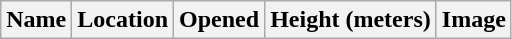<table class="wikitable sortable">
<tr>
<th>Name</th>
<th>Location</th>
<th>Opened</th>
<th>Height (meters)</th>
<th>Image<br>










































</th>
</tr>
</table>
